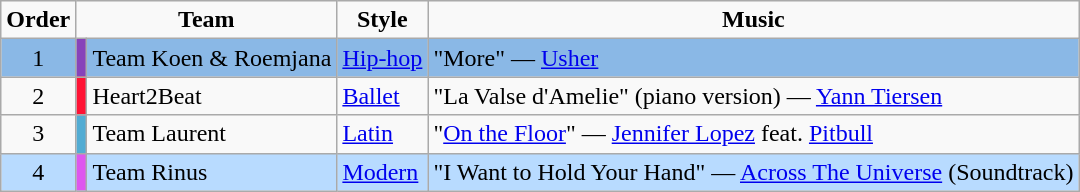<table class="wikitable">
<tr>
<td style="text-align:center;"><strong>Order</strong></td>
<td style="text-align:center;" colspan=2><strong>Team</strong></td>
<td style="text-align:center;"><strong>Style</strong></td>
<td style="text-align:center;"><strong>Music</strong></td>
</tr>
<tr bgcolor="8AB8E6">
<td style="text-align:center;">1</td>
<td bgcolor="#8743BA"></td>
<td><div>Team Koen & Roemjana</div></td>
<td><a href='#'>Hip-hop</a></td>
<td>"More" — <a href='#'>Usher</a></td>
</tr>
<tr>
<td style="text-align:center;">2</td>
<td bgcolor="#FF1234"></td>
<td><div>Heart2Beat</div></td>
<td><a href='#'>Ballet</a></td>
<td>"La Valse d'Amelie" (piano version) — <a href='#'>Yann Tiersen</a></td>
</tr>
<tr>
<td style="text-align:center;">3</td>
<td bgcolor="#52ACD3"></td>
<td><div>Team Laurent</div></td>
<td><a href='#'>Latin</a></td>
<td>"<a href='#'>On the Floor</a>" — <a href='#'>Jennifer Lopez</a> feat. <a href='#'>Pitbull</a></td>
</tr>
<tr bgcolor="B8DBFF">
<td style="text-align:center;">4</td>
<td bgcolor="#DE57EF"></td>
<td><div>Team Rinus</div></td>
<td><a href='#'>Modern</a></td>
<td>"I Want to Hold Your Hand" — <a href='#'>Across The Universe</a> (Soundtrack)</td>
</tr>
</table>
